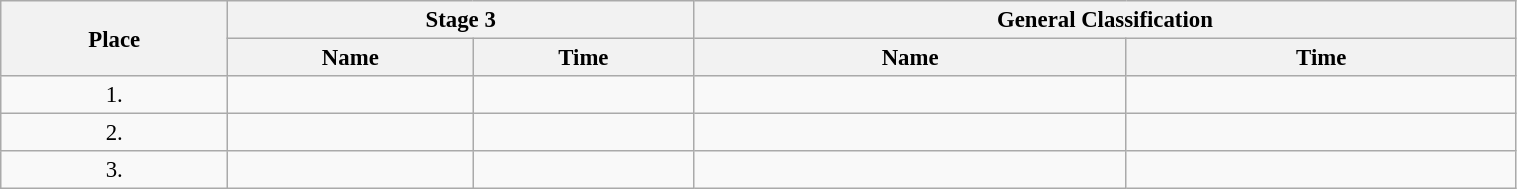<table class=wikitable style="font-size:95%" width="80%">
<tr>
<th rowspan="2">Place</th>
<th colspan="2">Stage 3</th>
<th colspan="2">General Classification</th>
</tr>
<tr>
<th>Name</th>
<th>Time</th>
<th>Name</th>
<th>Time</th>
</tr>
<tr>
<td align="center">1.</td>
<td></td>
<td></td>
<td></td>
<td></td>
</tr>
<tr>
<td align="center">2.</td>
<td></td>
<td></td>
<td></td>
<td></td>
</tr>
<tr>
<td align="center">3.</td>
<td></td>
<td></td>
<td></td>
<td></td>
</tr>
</table>
